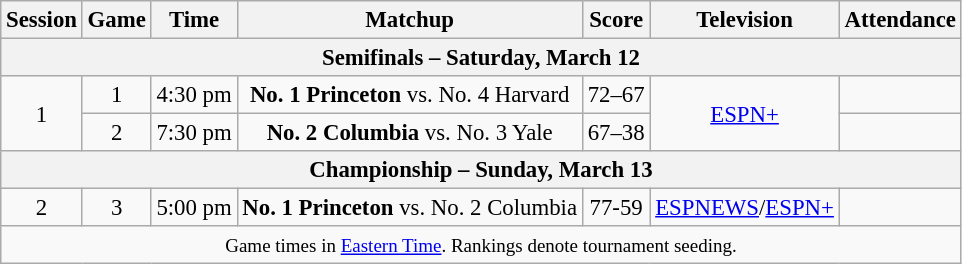<table class="wikitable" style="font-size: 95%; text-align:center">
<tr>
<th>Session</th>
<th>Game</th>
<th>Time</th>
<th>Matchup</th>
<th>Score</th>
<th>Television</th>
<th>Attendance</th>
</tr>
<tr>
<th colspan=7>Semifinals – Saturday, March 12</th>
</tr>
<tr>
<td rowspan=2>1</td>
<td>1</td>
<td>4:30 pm</td>
<td><strong>No. 1 Princeton</strong> vs. No. 4 Harvard</td>
<td>72–67</td>
<td rowspan=2><a href='#'>ESPN+</a></td>
<td></td>
</tr>
<tr>
<td>2</td>
<td>7:30 pm</td>
<td><strong>No. 2 Columbia</strong> vs. No. 3 Yale</td>
<td>67–38</td>
<td></td>
</tr>
<tr>
<th colspan=7>Championship – Sunday, March 13</th>
</tr>
<tr>
<td>2</td>
<td>3</td>
<td>5:00 pm</td>
<td><strong>No. 1 Princeton</strong> vs. No. 2 Columbia</td>
<td>77-59</td>
<td><a href='#'>ESPNEWS</a>/<a href='#'>ESPN+</a></td>
<td></td>
</tr>
<tr>
<td colspan=7><small>Game times in <a href='#'>Eastern Time</a>. Rankings denote tournament seeding.</small></td>
</tr>
</table>
